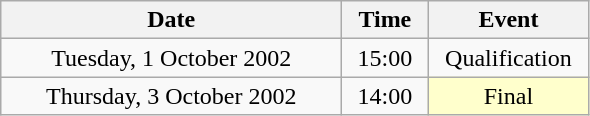<table class = "wikitable" style="text-align:center;">
<tr>
<th width=220>Date</th>
<th width=50>Time</th>
<th width=100>Event</th>
</tr>
<tr>
<td>Tuesday, 1 October 2002</td>
<td>15:00</td>
<td>Qualification</td>
</tr>
<tr>
<td>Thursday, 3 October 2002</td>
<td>14:00</td>
<td bgcolor=ffffcc>Final</td>
</tr>
</table>
